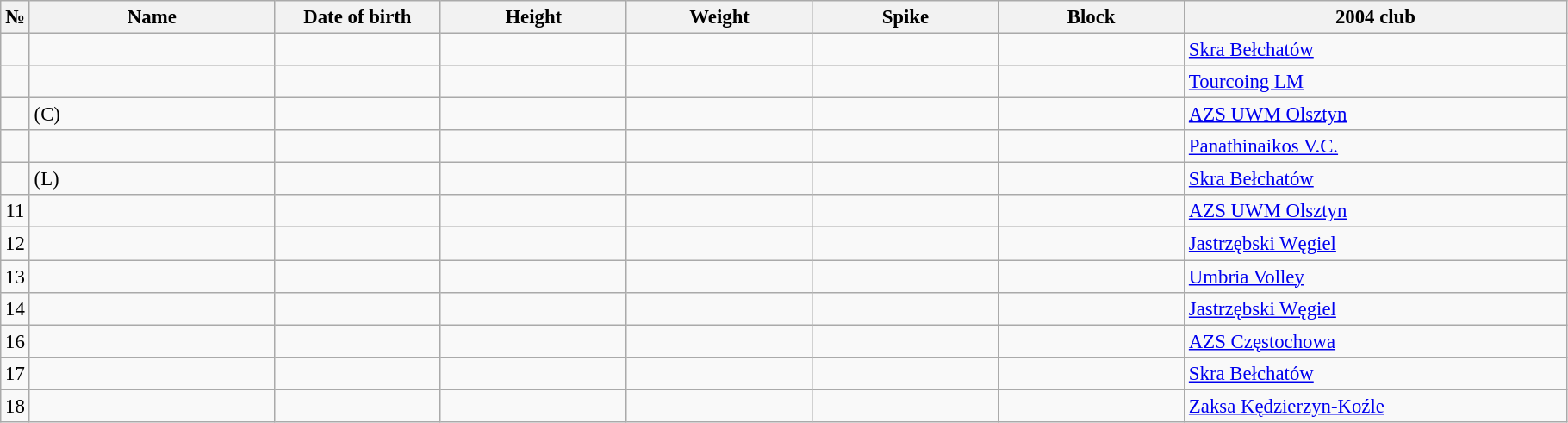<table class="wikitable sortable" style="font-size:95%; text-align:center;">
<tr>
<th>№</th>
<th style="width:12em">Name</th>
<th style="width:8em">Date of birth</th>
<th style="width:9em">Height</th>
<th style="width:9em">Weight</th>
<th style="width:9em">Spike</th>
<th style="width:9em">Block</th>
<th style="width:19em">2004 club</th>
</tr>
<tr>
<td></td>
<td style="text-align:left;"></td>
<td style="text-align:right;"></td>
<td></td>
<td></td>
<td></td>
<td></td>
<td style="text-align:left;"> <a href='#'>Skra Bełchatów</a></td>
</tr>
<tr>
<td></td>
<td style="text-align:left;"></td>
<td style="text-align:right;"></td>
<td></td>
<td></td>
<td></td>
<td></td>
<td style="text-align:left;"> <a href='#'>Tourcoing LM</a></td>
</tr>
<tr>
<td></td>
<td style="text-align:left;"> (C)</td>
<td style="text-align:right;"></td>
<td></td>
<td></td>
<td></td>
<td></td>
<td style="text-align:left;"> <a href='#'>AZS UWM Olsztyn</a></td>
</tr>
<tr>
<td></td>
<td style="text-align:left;"></td>
<td style="text-align:right;"></td>
<td></td>
<td></td>
<td></td>
<td></td>
<td style="text-align:left;"> <a href='#'>Panathinaikos V.C.</a></td>
</tr>
<tr>
<td></td>
<td style="text-align:left;"> (L)</td>
<td style="text-align:right;"></td>
<td></td>
<td></td>
<td></td>
<td></td>
<td style="text-align:left;"> <a href='#'>Skra Bełchatów</a></td>
</tr>
<tr>
<td>11</td>
<td style="text-align:left;"></td>
<td style="text-align:right;"></td>
<td></td>
<td></td>
<td></td>
<td></td>
<td style="text-align:left;"> <a href='#'>AZS UWM Olsztyn</a></td>
</tr>
<tr>
<td>12</td>
<td style="text-align:left;"></td>
<td style="text-align:right;"></td>
<td></td>
<td></td>
<td></td>
<td></td>
<td style="text-align:left;"> <a href='#'>Jastrzębski Węgiel</a></td>
</tr>
<tr>
<td>13</td>
<td style="text-align:left;"></td>
<td style="text-align:right;"></td>
<td></td>
<td></td>
<td></td>
<td></td>
<td style="text-align:left;"> <a href='#'>Umbria Volley</a></td>
</tr>
<tr>
<td>14</td>
<td style="text-align:left;"></td>
<td style="text-align:right;"></td>
<td></td>
<td></td>
<td></td>
<td></td>
<td style="text-align:left;"> <a href='#'>Jastrzębski Węgiel</a></td>
</tr>
<tr>
<td>16</td>
<td style="text-align:left;"></td>
<td style="text-align:right;"></td>
<td></td>
<td></td>
<td></td>
<td></td>
<td style="text-align:left;"> <a href='#'>AZS Częstochowa</a></td>
</tr>
<tr>
<td>17</td>
<td style="text-align:left;"></td>
<td style="text-align:right;"></td>
<td></td>
<td></td>
<td></td>
<td></td>
<td style="text-align:left;"> <a href='#'>Skra Bełchatów</a></td>
</tr>
<tr>
<td>18</td>
<td style="text-align:left;"></td>
<td style="text-align:right;"></td>
<td></td>
<td></td>
<td></td>
<td></td>
<td style="text-align:left;"> <a href='#'>Zaksa Kędzierzyn-Koźle</a></td>
</tr>
</table>
